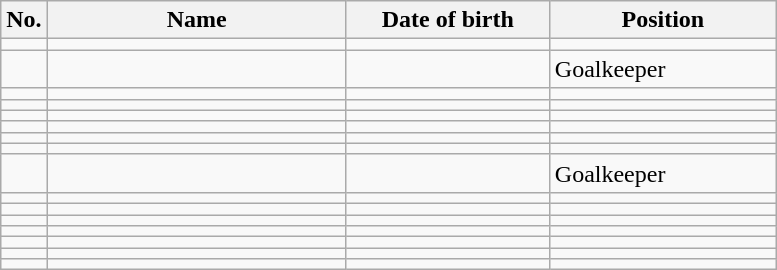<table class="wikitable sortable" style=font-size:100%; text-align:center;>
<tr>
<th>No.</th>
<th style=width:12em>Name</th>
<th style=width:8em>Date of birth</th>
<th style=width:9em>Position</th>
</tr>
<tr>
<td></td>
<td align=left></td>
<td align=right></td>
<td></td>
</tr>
<tr>
<td></td>
<td align=left></td>
<td align=right></td>
<td>Goalkeeper</td>
</tr>
<tr>
<td></td>
<td align=left></td>
<td align=right></td>
<td></td>
</tr>
<tr>
<td></td>
<td align=left></td>
<td align=right></td>
<td></td>
</tr>
<tr>
<td></td>
<td align=left></td>
<td align=right></td>
<td></td>
</tr>
<tr>
<td></td>
<td align=left></td>
<td align=right></td>
<td></td>
</tr>
<tr>
<td></td>
<td align=left></td>
<td align=right></td>
<td></td>
</tr>
<tr>
<td></td>
<td align=left></td>
<td align=right></td>
<td></td>
</tr>
<tr>
<td></td>
<td align=left></td>
<td align=right></td>
<td>Goalkeeper</td>
</tr>
<tr>
<td></td>
<td align=left></td>
<td align=right></td>
<td></td>
</tr>
<tr>
<td></td>
<td align=left></td>
<td align=right></td>
<td></td>
</tr>
<tr>
<td></td>
<td align=left></td>
<td align=right></td>
<td></td>
</tr>
<tr>
<td></td>
<td align=left></td>
<td align=right></td>
<td></td>
</tr>
<tr>
<td></td>
<td align=left></td>
<td align=right></td>
<td></td>
</tr>
<tr>
<td></td>
<td align=left></td>
<td align=right></td>
<td></td>
</tr>
<tr>
<td></td>
<td align=left></td>
<td align=right></td>
<td></td>
</tr>
</table>
